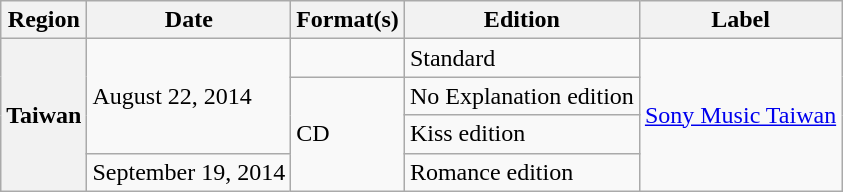<table class="wikitable plainrowheaders">
<tr>
<th>Region</th>
<th>Date</th>
<th>Format(s)</th>
<th>Edition</th>
<th>Label</th>
</tr>
<tr>
<th scope="row" rowspan="4">Taiwan</th>
<td rowspan="3">August 22, 2014</td>
<td></td>
<td>Standard</td>
<td rowspan="4"><a href='#'>Sony Music Taiwan</a></td>
</tr>
<tr>
<td rowspan="3">CD</td>
<td>No Explanation edition</td>
</tr>
<tr>
<td>Kiss edition</td>
</tr>
<tr>
<td>September 19, 2014</td>
<td>Romance edition</td>
</tr>
</table>
